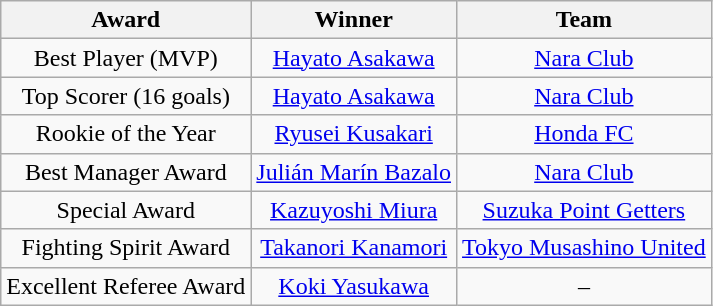<table class="wikitable" style="text-align:center">
<tr>
<th>Award</th>
<th>Winner</th>
<th>Team</th>
</tr>
<tr>
<td>Best Player (MVP)</td>
<td><a href='#'>Hayato Asakawa</a></td>
<td><a href='#'>Nara Club</a></td>
</tr>
<tr>
<td>Top Scorer (16 goals)</td>
<td><a href='#'>Hayato Asakawa</a></td>
<td><a href='#'>Nara Club</a></td>
</tr>
<tr>
<td>Rookie of the Year</td>
<td><a href='#'>Ryusei Kusakari</a></td>
<td><a href='#'>Honda FC</a></td>
</tr>
<tr>
<td>Best Manager Award</td>
<td><a href='#'>Julián Marín Bazalo</a></td>
<td><a href='#'>Nara Club</a></td>
</tr>
<tr>
<td>Special Award</td>
<td><a href='#'>Kazuyoshi Miura</a></td>
<td><a href='#'>Suzuka Point Getters</a></td>
</tr>
<tr>
<td>Fighting Spirit Award</td>
<td><a href='#'>Takanori Kanamori</a></td>
<td><a href='#'>Tokyo Musashino United</a></td>
</tr>
<tr>
<td>Excellent Referee Award</td>
<td><a href='#'>Koki Yasukawa</a></td>
<td>–</td>
</tr>
</table>
